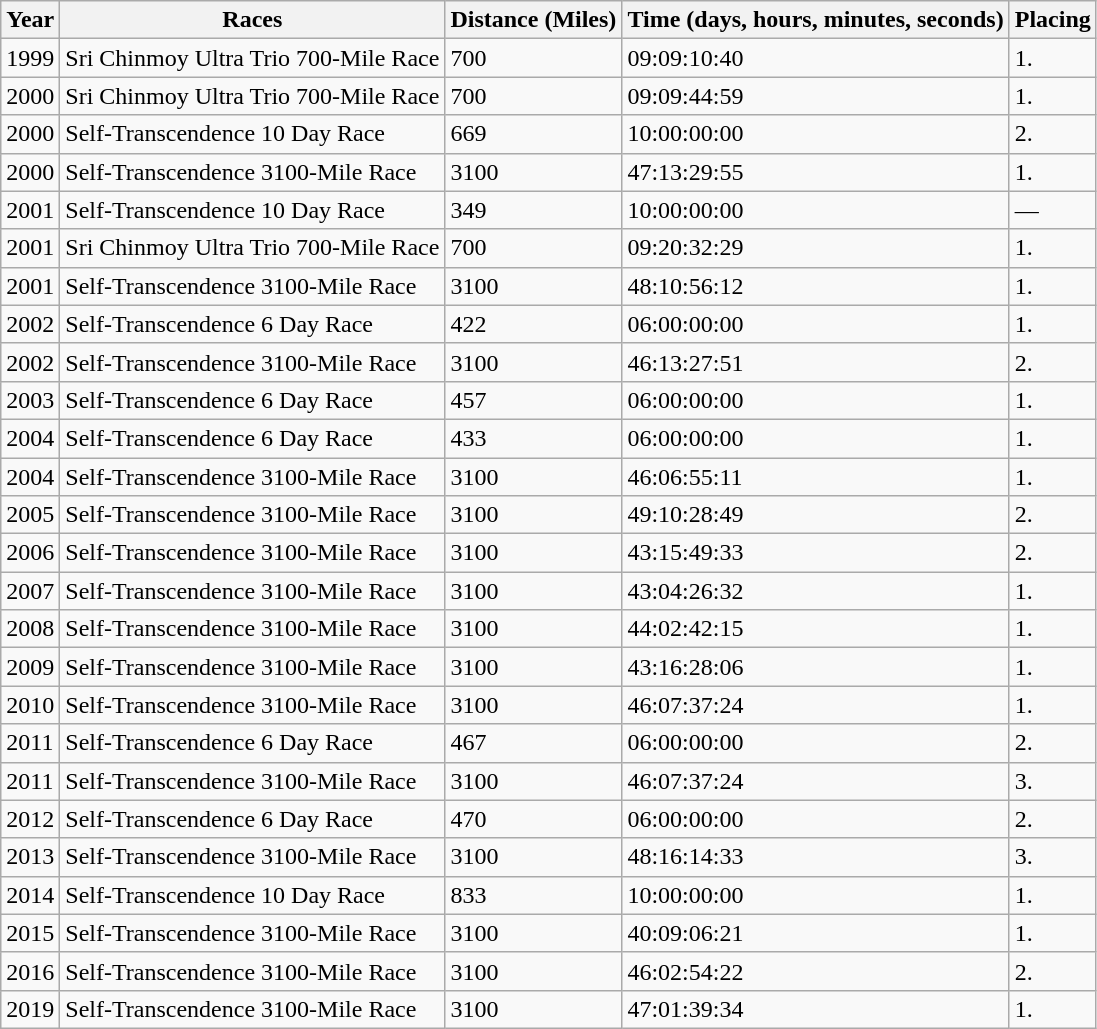<table class="wikitable sortable">
<tr>
<th>Year</th>
<th>Races</th>
<th>Distance (Miles)</th>
<th>Time (days, hours, minutes, seconds)</th>
<th>Placing</th>
</tr>
<tr>
<td>1999</td>
<td>Sri Chinmoy Ultra Trio 700-Mile Race</td>
<td>700</td>
<td>09:09:10:40 </td>
<td>1.</td>
</tr>
<tr>
<td>2000</td>
<td>Sri Chinmoy Ultra Trio 700-Mile Race</td>
<td>700</td>
<td>09:09:44:59 </td>
<td>1.</td>
</tr>
<tr>
<td>2000</td>
<td>Self-Transcendence 10 Day Race</td>
<td>669 </td>
<td>10:00:00:00</td>
<td>2.</td>
</tr>
<tr>
<td>2000</td>
<td>Self-Transcendence 3100-Mile Race</td>
<td>3100</td>
<td>47:13:29:55 </td>
<td>1.</td>
</tr>
<tr>
<td>2001</td>
<td>Self-Transcendence 10 Day Race</td>
<td>349</td>
<td>10:00:00:00</td>
<td>—</td>
</tr>
<tr>
<td>2001</td>
<td>Sri Chinmoy Ultra Trio 700-Mile Race</td>
<td>700</td>
<td>09:20:32:29 </td>
<td>1.</td>
</tr>
<tr>
<td>2001</td>
<td>Self-Transcendence 3100-Mile Race</td>
<td>3100</td>
<td>48:10:56:12 </td>
<td>1.</td>
</tr>
<tr>
<td>2002</td>
<td>Self-Transcendence 6 Day Race</td>
<td>422 </td>
<td>06:00:00:00</td>
<td>1.</td>
</tr>
<tr>
<td>2002</td>
<td>Self-Transcendence 3100-Mile Race</td>
<td>3100</td>
<td>46:13:27:51 </td>
<td>2.</td>
</tr>
<tr>
<td>2003</td>
<td>Self-Transcendence 6 Day Race</td>
<td>457 </td>
<td>06:00:00:00</td>
<td>1.</td>
</tr>
<tr>
<td>2004</td>
<td>Self-Transcendence 6 Day Race</td>
<td>433 </td>
<td>06:00:00:00</td>
<td>1.</td>
</tr>
<tr>
<td>2004</td>
<td>Self-Transcendence 3100-Mile Race</td>
<td>3100</td>
<td>46:06:55:11 </td>
<td>1.</td>
</tr>
<tr>
<td>2005</td>
<td>Self-Transcendence 3100-Mile Race</td>
<td>3100</td>
<td>49:10:28:49 </td>
<td>2.</td>
</tr>
<tr>
<td>2006</td>
<td>Self-Transcendence 3100-Mile Race</td>
<td>3100</td>
<td>43:15:49:33 </td>
<td>2.</td>
</tr>
<tr>
<td>2007</td>
<td>Self-Transcendence 3100-Mile Race</td>
<td>3100</td>
<td>43:04:26:32 </td>
<td>1.</td>
</tr>
<tr>
<td>2008</td>
<td>Self-Transcendence 3100-Mile Race</td>
<td>3100</td>
<td>44:02:42:15 </td>
<td>1.</td>
</tr>
<tr>
<td>2009</td>
<td>Self-Transcendence 3100-Mile Race</td>
<td>3100</td>
<td>43:16:28:06 </td>
<td>1.</td>
</tr>
<tr>
<td>2010</td>
<td>Self-Transcendence 3100-Mile Race</td>
<td>3100</td>
<td>46:07:37:24 </td>
<td>1.</td>
</tr>
<tr>
<td>2011</td>
<td>Self-Transcendence 6 Day Race</td>
<td>467 </td>
<td>06:00:00:00</td>
<td>2.</td>
</tr>
<tr>
<td>2011</td>
<td>Self-Transcendence 3100-Mile Race</td>
<td>3100</td>
<td>46:07:37:24 </td>
<td>3.</td>
</tr>
<tr>
<td>2012</td>
<td>Self-Transcendence 6 Day Race</td>
<td>470 </td>
<td>06:00:00:00</td>
<td>2.</td>
</tr>
<tr>
<td>2013</td>
<td>Self-Transcendence 3100-Mile Race</td>
<td>3100</td>
<td>48:16:14:33 </td>
<td>3.</td>
</tr>
<tr>
<td>2014</td>
<td>Self-Transcendence 10 Day Race</td>
<td>833 </td>
<td>10:00:00:00</td>
<td>1.</td>
</tr>
<tr>
<td>2015</td>
<td>Self-Transcendence 3100-Mile Race</td>
<td>3100</td>
<td>40:09:06:21 </td>
<td>1.</td>
</tr>
<tr>
<td>2016</td>
<td>Self-Transcendence 3100-Mile Race</td>
<td>3100</td>
<td>46:02:54:22</td>
<td>2.</td>
</tr>
<tr>
<td>2019</td>
<td>Self-Transcendence 3100-Mile Race</td>
<td>3100</td>
<td>47:01:39:34 </td>
<td>1.</td>
</tr>
</table>
